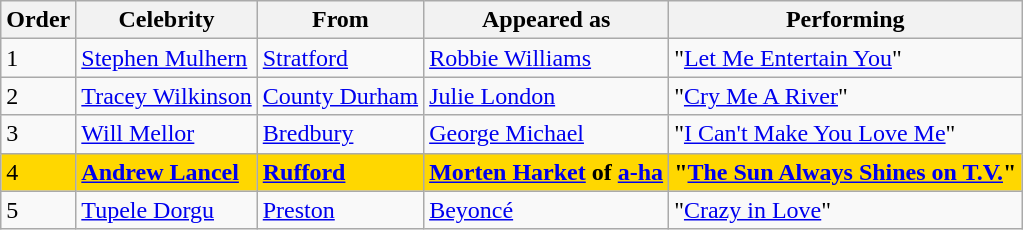<table class="wikitable">
<tr>
<th>Order</th>
<th>Celebrity</th>
<th>From</th>
<th>Appeared as</th>
<th>Performing</th>
</tr>
<tr>
<td>1</td>
<td><a href='#'>Stephen Mulhern</a></td>
<td><a href='#'>Stratford</a></td>
<td><a href='#'>Robbie Williams</a></td>
<td>"<a href='#'>Let Me Entertain You</a>"</td>
</tr>
<tr>
<td>2</td>
<td><a href='#'>Tracey Wilkinson</a></td>
<td><a href='#'>County Durham</a></td>
<td><a href='#'>Julie London</a></td>
<td>"<a href='#'>Cry Me A River</a>"</td>
</tr>
<tr>
<td>3</td>
<td><a href='#'>Will Mellor</a></td>
<td><a href='#'>Bredbury</a></td>
<td><a href='#'>George Michael</a></td>
<td>"<a href='#'>I Can't Make You Love Me</a>"</td>
</tr>
<tr style="background:gold;">
<td>4</td>
<td><strong><a href='#'>Andrew Lancel</a></strong></td>
<td><strong><a href='#'>Rufford</a></strong></td>
<td><strong><a href='#'>Morten Harket</a> of <a href='#'>a-ha</a></strong></td>
<td><strong>"<a href='#'>The Sun Always Shines on T.V.</a>"</strong></td>
</tr>
<tr>
<td>5</td>
<td><a href='#'>Tupele Dorgu</a></td>
<td><a href='#'>Preston</a></td>
<td><a href='#'>Beyoncé</a></td>
<td>"<a href='#'>Crazy in Love</a>"</td>
</tr>
</table>
